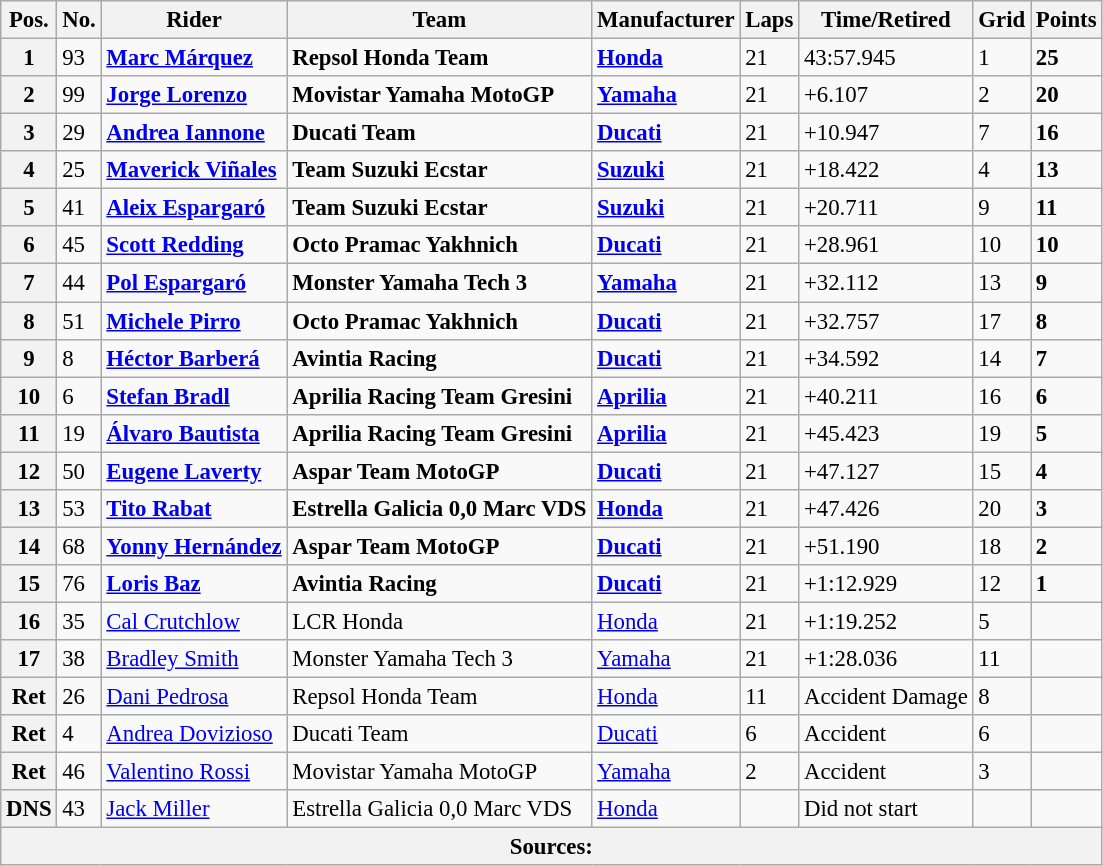<table class="wikitable" style="font-size: 95%;">
<tr>
<th>Pos.</th>
<th>No.</th>
<th>Rider</th>
<th>Team</th>
<th>Manufacturer</th>
<th>Laps</th>
<th>Time/Retired</th>
<th>Grid</th>
<th>Points</th>
</tr>
<tr>
<th>1</th>
<td>93</td>
<td> <strong><a href='#'>Marc Márquez</a></strong></td>
<td><strong>Repsol Honda Team</strong></td>
<td><strong><a href='#'>Honda</a></strong></td>
<td>21</td>
<td>43:57.945</td>
<td>1</td>
<td><strong>25</strong></td>
</tr>
<tr>
<th>2</th>
<td>99</td>
<td> <strong><a href='#'>Jorge Lorenzo</a></strong></td>
<td><strong>Movistar Yamaha MotoGP</strong></td>
<td><strong><a href='#'>Yamaha</a></strong></td>
<td>21</td>
<td>+6.107</td>
<td>2</td>
<td><strong>20</strong></td>
</tr>
<tr>
<th>3</th>
<td>29</td>
<td> <strong><a href='#'>Andrea Iannone</a></strong></td>
<td><strong>Ducati Team</strong></td>
<td><strong><a href='#'>Ducati</a></strong></td>
<td>21</td>
<td>+10.947</td>
<td>7</td>
<td><strong>16</strong></td>
</tr>
<tr>
<th>4</th>
<td>25</td>
<td> <strong><a href='#'>Maverick Viñales</a></strong></td>
<td><strong>Team Suzuki Ecstar</strong></td>
<td><strong><a href='#'>Suzuki</a></strong></td>
<td>21</td>
<td>+18.422</td>
<td>4</td>
<td><strong>13</strong></td>
</tr>
<tr>
<th>5</th>
<td>41</td>
<td> <strong><a href='#'>Aleix Espargaró</a></strong></td>
<td><strong>Team Suzuki Ecstar</strong></td>
<td><strong><a href='#'>Suzuki</a></strong></td>
<td>21</td>
<td>+20.711</td>
<td>9</td>
<td><strong>11</strong></td>
</tr>
<tr>
<th>6</th>
<td>45</td>
<td> <strong><a href='#'>Scott Redding</a></strong></td>
<td><strong>Octo Pramac Yakhnich</strong></td>
<td><strong><a href='#'>Ducati</a></strong></td>
<td>21</td>
<td>+28.961</td>
<td>10</td>
<td><strong>10</strong></td>
</tr>
<tr>
<th>7</th>
<td>44</td>
<td> <strong><a href='#'>Pol Espargaró</a></strong></td>
<td><strong>Monster Yamaha Tech 3</strong></td>
<td><strong><a href='#'>Yamaha</a></strong></td>
<td>21</td>
<td>+32.112</td>
<td>13</td>
<td><strong>9</strong></td>
</tr>
<tr>
<th>8</th>
<td>51</td>
<td> <strong><a href='#'>Michele Pirro</a></strong></td>
<td><strong>Octo Pramac Yakhnich</strong></td>
<td><strong><a href='#'>Ducati</a></strong></td>
<td>21</td>
<td>+32.757</td>
<td>17</td>
<td><strong>8</strong></td>
</tr>
<tr>
<th>9</th>
<td>8</td>
<td> <strong><a href='#'>Héctor Barberá</a></strong></td>
<td><strong>Avintia Racing</strong></td>
<td><strong><a href='#'>Ducati</a></strong></td>
<td>21</td>
<td>+34.592</td>
<td>14</td>
<td><strong>7</strong></td>
</tr>
<tr>
<th>10</th>
<td>6</td>
<td> <strong><a href='#'>Stefan Bradl</a></strong></td>
<td><strong>Aprilia Racing Team Gresini</strong></td>
<td><strong><a href='#'>Aprilia</a></strong></td>
<td>21</td>
<td>+40.211</td>
<td>16</td>
<td><strong>6</strong></td>
</tr>
<tr>
<th>11</th>
<td>19</td>
<td> <strong><a href='#'>Álvaro Bautista</a></strong></td>
<td><strong>Aprilia Racing Team Gresini</strong></td>
<td><strong><a href='#'>Aprilia</a></strong></td>
<td>21</td>
<td>+45.423</td>
<td>19</td>
<td><strong>5</strong></td>
</tr>
<tr>
<th>12</th>
<td>50</td>
<td> <strong><a href='#'>Eugene Laverty</a></strong></td>
<td><strong>Aspar Team MotoGP</strong></td>
<td><strong><a href='#'>Ducati</a></strong></td>
<td>21</td>
<td>+47.127</td>
<td>15</td>
<td><strong>4</strong></td>
</tr>
<tr>
<th>13</th>
<td>53</td>
<td> <strong><a href='#'>Tito Rabat</a></strong></td>
<td><strong>Estrella Galicia 0,0 Marc VDS</strong></td>
<td><strong><a href='#'>Honda</a></strong></td>
<td>21</td>
<td>+47.426</td>
<td>20</td>
<td><strong>3</strong></td>
</tr>
<tr>
<th>14</th>
<td>68</td>
<td> <strong><a href='#'>Yonny Hernández</a></strong></td>
<td><strong>Aspar Team MotoGP</strong></td>
<td><strong><a href='#'>Ducati</a></strong></td>
<td>21</td>
<td>+51.190</td>
<td>18</td>
<td><strong>2</strong></td>
</tr>
<tr>
<th>15</th>
<td>76</td>
<td> <strong><a href='#'>Loris Baz</a></strong></td>
<td><strong>Avintia Racing</strong></td>
<td><strong><a href='#'>Ducati</a></strong></td>
<td>21</td>
<td>+1:12.929</td>
<td>12</td>
<td><strong>1</strong></td>
</tr>
<tr>
<th>16</th>
<td>35</td>
<td> <a href='#'>Cal Crutchlow</a></td>
<td>LCR Honda</td>
<td><a href='#'>Honda</a></td>
<td>21</td>
<td>+1:19.252</td>
<td>5</td>
<td></td>
</tr>
<tr>
<th>17</th>
<td>38</td>
<td> <a href='#'>Bradley Smith</a></td>
<td>Monster Yamaha Tech 3</td>
<td><a href='#'>Yamaha</a></td>
<td>21</td>
<td>+1:28.036</td>
<td>11</td>
<td></td>
</tr>
<tr>
<th>Ret</th>
<td>26</td>
<td> <a href='#'>Dani Pedrosa</a></td>
<td>Repsol Honda Team</td>
<td><a href='#'>Honda</a></td>
<td>11</td>
<td>Accident Damage</td>
<td>8</td>
<td></td>
</tr>
<tr>
<th>Ret</th>
<td>4</td>
<td> <a href='#'>Andrea Dovizioso</a></td>
<td>Ducati Team</td>
<td><a href='#'>Ducati</a></td>
<td>6</td>
<td>Accident</td>
<td>6</td>
<td></td>
</tr>
<tr>
<th>Ret</th>
<td>46</td>
<td> <a href='#'>Valentino Rossi</a></td>
<td>Movistar Yamaha MotoGP</td>
<td><a href='#'>Yamaha</a></td>
<td>2</td>
<td>Accident</td>
<td>3</td>
<td></td>
</tr>
<tr>
<th>DNS</th>
<td>43</td>
<td> <a href='#'>Jack Miller</a></td>
<td>Estrella Galicia 0,0 Marc VDS</td>
<td><a href='#'>Honda</a></td>
<td></td>
<td>Did not start</td>
<td></td>
<td></td>
</tr>
<tr>
<th colspan=9>Sources:</th>
</tr>
</table>
